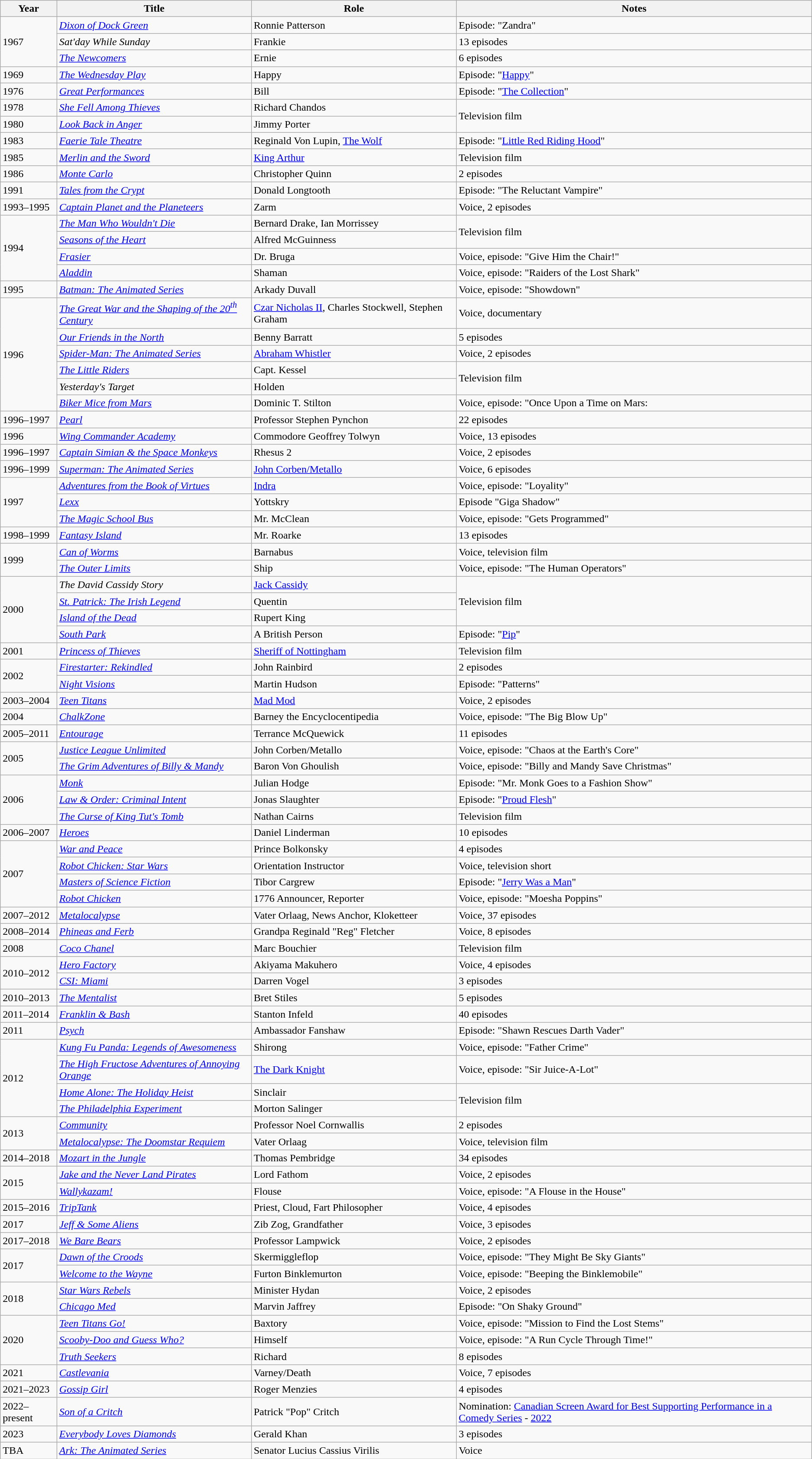<table class="wikitable sortable">
<tr>
<th>Year</th>
<th>Title</th>
<th>Role</th>
<th class="unsortable">Notes</th>
</tr>
<tr>
<td rowspan="3">1967</td>
<td><em><a href='#'>Dixon of Dock Green</a></em></td>
<td>Ronnie Patterson</td>
<td>Episode: "Zandra"</td>
</tr>
<tr>
<td><em>Sat'day While Sunday</em></td>
<td>Frankie</td>
<td>13 episodes</td>
</tr>
<tr>
<td><em><a href='#'>The Newcomers</a></em></td>
<td>Ernie</td>
<td>6 episodes</td>
</tr>
<tr>
<td>1969</td>
<td><em><a href='#'>The Wednesday Play</a></em></td>
<td>Happy</td>
<td>Episode: "<a href='#'>Happy</a>"</td>
</tr>
<tr>
<td>1976</td>
<td><em><a href='#'>Great Performances</a></em></td>
<td>Bill</td>
<td>Episode: "<a href='#'>The Collection</a>"</td>
</tr>
<tr>
<td>1978</td>
<td><em><a href='#'>She Fell Among Thieves</a></em></td>
<td>Richard Chandos</td>
<td rowspan="2">Television film</td>
</tr>
<tr>
<td>1980</td>
<td><em><a href='#'>Look Back in Anger</a></em></td>
<td>Jimmy Porter</td>
</tr>
<tr>
<td>1983</td>
<td><em><a href='#'>Faerie Tale Theatre</a></em></td>
<td>Reginald Von Lupin, <a href='#'>The Wolf</a></td>
<td>Episode: "<a href='#'>Little Red Riding Hood</a>"</td>
</tr>
<tr>
<td>1985</td>
<td><em><a href='#'>Merlin and the Sword</a></em></td>
<td><a href='#'>King Arthur</a></td>
<td>Television film</td>
</tr>
<tr>
<td>1986</td>
<td><em><a href='#'>Monte Carlo</a></em></td>
<td>Christopher Quinn</td>
<td>2 episodes</td>
</tr>
<tr>
<td>1991</td>
<td><em><a href='#'>Tales from the Crypt</a></em></td>
<td>Donald Longtooth</td>
<td>Episode: "The Reluctant Vampire"</td>
</tr>
<tr>
<td>1993–1995</td>
<td><em><a href='#'>Captain Planet and the Planeteers</a></em></td>
<td>Zarm</td>
<td>Voice, 2 episodes</td>
</tr>
<tr>
<td rowspan="4">1994</td>
<td><em><a href='#'>The Man Who Wouldn't Die</a></em></td>
<td>Bernard Drake, Ian Morrissey</td>
<td rowspan="2">Television film</td>
</tr>
<tr>
<td><em><a href='#'>Seasons of the Heart</a></em></td>
<td>Alfred McGuinness</td>
</tr>
<tr>
<td><em><a href='#'>Frasier</a></em></td>
<td>Dr. Bruga</td>
<td>Voice, episode: "Give Him the Chair!"</td>
</tr>
<tr>
<td><em><a href='#'>Aladdin</a></em></td>
<td>Shaman</td>
<td>Voice, episode: "Raiders of the Lost Shark"</td>
</tr>
<tr>
<td>1995</td>
<td><em><a href='#'>Batman: The Animated Series</a></em></td>
<td>Arkady Duvall</td>
<td>Voice, episode: "Showdown"</td>
</tr>
<tr>
<td rowspan="6">1996</td>
<td><em><a href='#'>The Great War and the Shaping of the 20<sup>th</sup> Century</a></em></td>
<td><a href='#'>Czar Nicholas II</a>, Charles Stockwell, Stephen Graham</td>
<td>Voice, documentary</td>
</tr>
<tr>
<td><em><a href='#'>Our Friends in the North</a></em></td>
<td>Benny Barratt</td>
<td>5 episodes</td>
</tr>
<tr>
<td><em><a href='#'>Spider-Man: The Animated Series</a></em></td>
<td><a href='#'>Abraham Whistler</a></td>
<td>Voice, 2 episodes</td>
</tr>
<tr>
<td><em><a href='#'>The Little Riders</a></em></td>
<td>Capt. Kessel</td>
<td rowspan="2">Television film</td>
</tr>
<tr>
<td><em>Yesterday's Target</em></td>
<td>Holden</td>
</tr>
<tr>
<td><em><a href='#'>Biker Mice from Mars</a></em></td>
<td>Dominic T. Stilton</td>
<td>Voice, episode: "Once Upon a Time on Mars:</td>
</tr>
<tr>
<td>1996–1997</td>
<td><em><a href='#'>Pearl</a></em></td>
<td>Professor Stephen Pynchon</td>
<td>22 episodes</td>
</tr>
<tr>
<td>1996</td>
<td><em><a href='#'>Wing Commander Academy</a></em></td>
<td>Commodore Geoffrey Tolwyn</td>
<td>Voice, 13 episodes</td>
</tr>
<tr>
<td>1996–1997</td>
<td><em><a href='#'>Captain Simian & the Space Monkeys</a></em></td>
<td>Rhesus 2</td>
<td>Voice, 2 episodes</td>
</tr>
<tr>
<td>1996–1999</td>
<td><em><a href='#'>Superman: The Animated Series</a></em></td>
<td><a href='#'>John Corben/Metallo</a></td>
<td>Voice, 6 episodes</td>
</tr>
<tr>
<td rowspan="3">1997</td>
<td><em><a href='#'>Adventures from the Book of Virtues</a></em></td>
<td><a href='#'>Indra</a></td>
<td>Voice, episode: "Loyality"</td>
</tr>
<tr>
<td><em><a href='#'>Lexx</a></em></td>
<td>Yottskry</td>
<td>Episode "Giga Shadow"</td>
</tr>
<tr>
<td><em><a href='#'>The Magic School Bus</a></em></td>
<td>Mr. McClean</td>
<td>Voice, episode: "Gets Programmed"</td>
</tr>
<tr>
<td>1998–1999</td>
<td><em><a href='#'>Fantasy Island</a></em></td>
<td>Mr. Roarke</td>
<td>13 episodes</td>
</tr>
<tr>
<td rowspan="2">1999</td>
<td><em><a href='#'>Can of Worms</a></em></td>
<td>Barnabus</td>
<td>Voice, television film</td>
</tr>
<tr>
<td><em><a href='#'>The Outer Limits</a></em></td>
<td>Ship</td>
<td>Voice, episode: "The Human Operators"</td>
</tr>
<tr>
<td rowspan="4">2000</td>
<td><em>The David Cassidy Story</em></td>
<td><a href='#'>Jack Cassidy</a></td>
<td rowspan="3">Television film</td>
</tr>
<tr>
<td><em><a href='#'>St. Patrick: The Irish Legend</a></em></td>
<td>Quentin</td>
</tr>
<tr>
<td><em><a href='#'>Island of the Dead</a></em></td>
<td>Rupert King</td>
</tr>
<tr>
<td><em><a href='#'>South Park</a></em></td>
<td>A British Person</td>
<td>Episode: "<a href='#'>Pip</a>"</td>
</tr>
<tr>
<td>2001</td>
<td><em><a href='#'>Princess of Thieves</a></em></td>
<td><a href='#'>Sheriff of Nottingham</a></td>
<td>Television film</td>
</tr>
<tr>
<td rowspan="2">2002</td>
<td><em><a href='#'>Firestarter: Rekindled</a></em></td>
<td>John Rainbird</td>
<td>2 episodes</td>
</tr>
<tr>
<td><em><a href='#'>Night Visions</a></em></td>
<td>Martin Hudson</td>
<td>Episode: "Patterns"</td>
</tr>
<tr>
<td>2003–2004</td>
<td><em><a href='#'>Teen Titans</a></em></td>
<td><a href='#'>Mad Mod</a></td>
<td>Voice, 2 episodes</td>
</tr>
<tr>
<td>2004</td>
<td><em><a href='#'>ChalkZone</a></em></td>
<td>Barney the Encyclocentipedia</td>
<td>Voice, episode: "The Big Blow Up"</td>
</tr>
<tr>
<td>2005–2011</td>
<td><em><a href='#'>Entourage</a></em></td>
<td>Terrance McQuewick</td>
<td>11 episodes</td>
</tr>
<tr>
<td rowspan="2">2005</td>
<td><em><a href='#'>Justice League Unlimited</a></em></td>
<td>John Corben/Metallo</td>
<td>Voice, episode: "Chaos at the Earth's Core"</td>
</tr>
<tr>
<td><em><a href='#'>The Grim Adventures of Billy & Mandy</a></em></td>
<td>Baron Von Ghoulish</td>
<td>Voice, episode: "Billy and Mandy Save Christmas"</td>
</tr>
<tr>
<td rowspan="3">2006</td>
<td><em><a href='#'>Monk</a></em></td>
<td>Julian Hodge</td>
<td>Episode: "Mr. Monk Goes to a Fashion Show"</td>
</tr>
<tr>
<td><em><a href='#'>Law & Order: Criminal Intent</a></em></td>
<td>Jonas Slaughter</td>
<td>Episode: "<a href='#'>Proud Flesh</a>"</td>
</tr>
<tr>
<td><em><a href='#'>The Curse of King Tut's Tomb</a></em></td>
<td>Nathan Cairns</td>
<td>Television film</td>
</tr>
<tr>
<td>2006–2007</td>
<td><em><a href='#'>Heroes</a></em></td>
<td>Daniel Linderman</td>
<td>10 episodes</td>
</tr>
<tr>
<td rowspan="4">2007</td>
<td><em><a href='#'>War and Peace</a></em></td>
<td>Prince Bolkonsky</td>
<td>4 episodes</td>
</tr>
<tr>
<td><em><a href='#'>Robot Chicken: Star Wars</a></em></td>
<td>Orientation Instructor</td>
<td>Voice, television short</td>
</tr>
<tr>
<td><em><a href='#'>Masters of Science Fiction</a></em></td>
<td>Tibor Cargrew</td>
<td>Episode: "<a href='#'>Jerry Was a Man</a>"</td>
</tr>
<tr>
<td><em><a href='#'>Robot Chicken</a></em></td>
<td>1776 Announcer, Reporter</td>
<td>Voice, episode: "Moesha Poppins"</td>
</tr>
<tr>
<td>2007–2012</td>
<td><em><a href='#'>Metalocalypse</a></em></td>
<td>Vater Orlaag, News Anchor, Kloketteer</td>
<td>Voice, 37 episodes</td>
</tr>
<tr>
<td>2008–2014</td>
<td><em><a href='#'>Phineas and Ferb</a></em></td>
<td>Grandpa Reginald "Reg" Fletcher</td>
<td>Voice, 8 episodes</td>
</tr>
<tr>
<td>2008</td>
<td><em><a href='#'>Coco Chanel</a></em></td>
<td>Marc Bouchier</td>
<td>Television film</td>
</tr>
<tr>
<td rowspan="2">2010–2012</td>
<td><em><a href='#'>Hero Factory</a></em></td>
<td>Akiyama Makuhero</td>
<td>Voice, 4 episodes</td>
</tr>
<tr>
<td><em><a href='#'>CSI: Miami</a></em></td>
<td>Darren Vogel</td>
<td>3 episodes</td>
</tr>
<tr>
<td>2010–2013</td>
<td><em><a href='#'>The Mentalist</a></em></td>
<td>Bret Stiles</td>
<td>5 episodes</td>
</tr>
<tr>
<td>2011–2014</td>
<td><em><a href='#'>Franklin & Bash</a></em></td>
<td>Stanton Infeld</td>
<td>40 episodes</td>
</tr>
<tr>
<td>2011</td>
<td><em><a href='#'>Psych</a></em></td>
<td>Ambassador Fanshaw</td>
<td>Episode: "Shawn Rescues Darth Vader"</td>
</tr>
<tr>
<td rowspan="4">2012</td>
<td><em><a href='#'>Kung Fu Panda: Legends of Awesomeness</a></em></td>
<td>Shirong</td>
<td>Voice, episode: "Father Crime"</td>
</tr>
<tr>
<td><em><a href='#'>The High Fructose Adventures of Annoying Orange</a></em></td>
<td><a href='#'>The Dark Knight</a></td>
<td>Voice, episode: "Sir Juice-A-Lot"</td>
</tr>
<tr>
<td><em><a href='#'>Home Alone: The Holiday Heist</a></em></td>
<td>Sinclair</td>
<td rowspan="2">Television film</td>
</tr>
<tr>
<td><em><a href='#'>The Philadelphia Experiment</a></em></td>
<td>Morton Salinger</td>
</tr>
<tr>
<td rowspan="2">2013</td>
<td><em><a href='#'>Community</a></em></td>
<td>Professor Noel Cornwallis</td>
<td>2 episodes</td>
</tr>
<tr>
<td><em><a href='#'>Metalocalypse: The Doomstar Requiem</a></em></td>
<td>Vater Orlaag</td>
<td>Voice, television film</td>
</tr>
<tr>
<td>2014–2018</td>
<td><em><a href='#'>Mozart in the Jungle</a></em></td>
<td>Thomas Pembridge</td>
<td>34 episodes</td>
</tr>
<tr>
<td rowspan="2">2015</td>
<td><em><a href='#'>Jake and the Never Land Pirates</a></em></td>
<td>Lord Fathom</td>
<td>Voice, 2 episodes</td>
</tr>
<tr>
<td><em><a href='#'>Wallykazam!</a></em></td>
<td>Flouse</td>
<td>Voice, episode: "A Flouse in the House"</td>
</tr>
<tr>
<td>2015–2016</td>
<td><em><a href='#'>TripTank</a></em></td>
<td>Priest, Cloud, Fart Philosopher</td>
<td>Voice, 4 episodes</td>
</tr>
<tr>
<td>2017</td>
<td><em><a href='#'>Jeff & Some Aliens</a></em></td>
<td>Zib Zog, Grandfather</td>
<td>Voice, 3 episodes</td>
</tr>
<tr>
<td>2017–2018</td>
<td><em><a href='#'>We Bare Bears</a></em></td>
<td>Professor Lampwick</td>
<td>Voice, 2 episodes</td>
</tr>
<tr>
<td rowspan="2">2017</td>
<td><em><a href='#'>Dawn of the Croods</a></em></td>
<td>Skermiggleflop</td>
<td>Voice, episode: "They Might Be Sky Giants"</td>
</tr>
<tr>
<td><em><a href='#'>Welcome to the Wayne</a></em></td>
<td>Furton Binklemurton</td>
<td>Voice, episode: "Beeping the Binklemobile"</td>
</tr>
<tr>
<td rowspan="2">2018</td>
<td><em><a href='#'>Star Wars Rebels</a></em></td>
<td>Minister Hydan</td>
<td>Voice, 2 episodes</td>
</tr>
<tr>
<td><em><a href='#'>Chicago Med</a></em></td>
<td>Marvin Jaffrey</td>
<td>Episode: "On Shaky Ground"</td>
</tr>
<tr>
<td rowspan="3">2020</td>
<td><em><a href='#'>Teen Titans Go!</a></em></td>
<td>Baxtory</td>
<td>Voice, episode: "Mission to Find the Lost Stems"</td>
</tr>
<tr>
<td><em><a href='#'>Scooby-Doo and Guess Who?</a></em></td>
<td>Himself</td>
<td>Voice, episode: "A Run Cycle Through Time!"</td>
</tr>
<tr>
<td><em><a href='#'>Truth Seekers</a></em></td>
<td>Richard</td>
<td>8 episodes</td>
</tr>
<tr>
<td>2021</td>
<td><em><a href='#'>Castlevania</a></em></td>
<td>Varney/Death</td>
<td>Voice, 7 episodes</td>
</tr>
<tr>
<td>2021–2023</td>
<td><a href='#'><em>Gossip Girl</em></a></td>
<td>Roger Menzies</td>
<td>4 episodes</td>
</tr>
<tr>
<td>2022–present</td>
<td><em><a href='#'>Son of a Critch</a></em></td>
<td>Patrick "Pop" Critch</td>
<td>Nomination: <a href='#'>Canadian Screen Award for Best Supporting Performance in a Comedy Series</a> - <a href='#'>2022</a></td>
</tr>
<tr>
<td>2023</td>
<td><em><a href='#'>Everybody Loves Diamonds</a></em></td>
<td>Gerald Khan</td>
<td>3 episodes</td>
</tr>
<tr>
<td>TBA</td>
<td><em><a href='#'>Ark: The Animated Series</a></em></td>
<td>Senator Lucius Cassius Virilis</td>
<td>Voice</td>
</tr>
</table>
